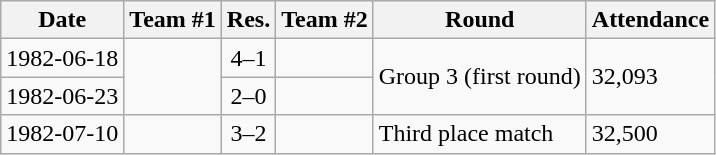<table class="wikitable plainrowheaders" style="text-align: left;">
<tr>
<th scope="col">Date</th>
<th scope="col">Team #1</th>
<th scope="col">Res.</th>
<th scope="col">Team #2</th>
<th scope="col">Round</th>
<th scope="col">Attendance</th>
</tr>
<tr>
<td>1982-06-18</td>
<td rowspan="2"></td>
<td style="text-align:center;">4–1</td>
<td></td>
<td rowspan="2">Group 3 (first round)</td>
<td rowspan="2">32,093</td>
</tr>
<tr>
<td>1982-06-23</td>
<td style="text-align:center;">2–0</td>
<td></td>
</tr>
<tr>
<td>1982-07-10</td>
<td></td>
<td style="text-align:center;">3–2</td>
<td></td>
<td>Third place match</td>
<td>32,500</td>
</tr>
</table>
